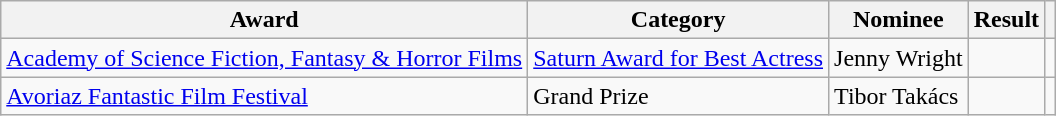<table class="wikitable">
<tr>
<th>Award</th>
<th>Category</th>
<th>Nominee</th>
<th>Result</th>
<th></th>
</tr>
<tr>
<td><a href='#'>Academy of Science Fiction, Fantasy & Horror Films</a></td>
<td><a href='#'>Saturn Award for Best Actress</a></td>
<td>Jenny Wright</td>
<td></td>
<td style="text-align:center;"></td>
</tr>
<tr>
<td><a href='#'>Avoriaz Fantastic Film Festival</a></td>
<td>Grand Prize</td>
<td>Tibor Takács</td>
<td></td>
<td style="text-align:center;"></td>
</tr>
</table>
